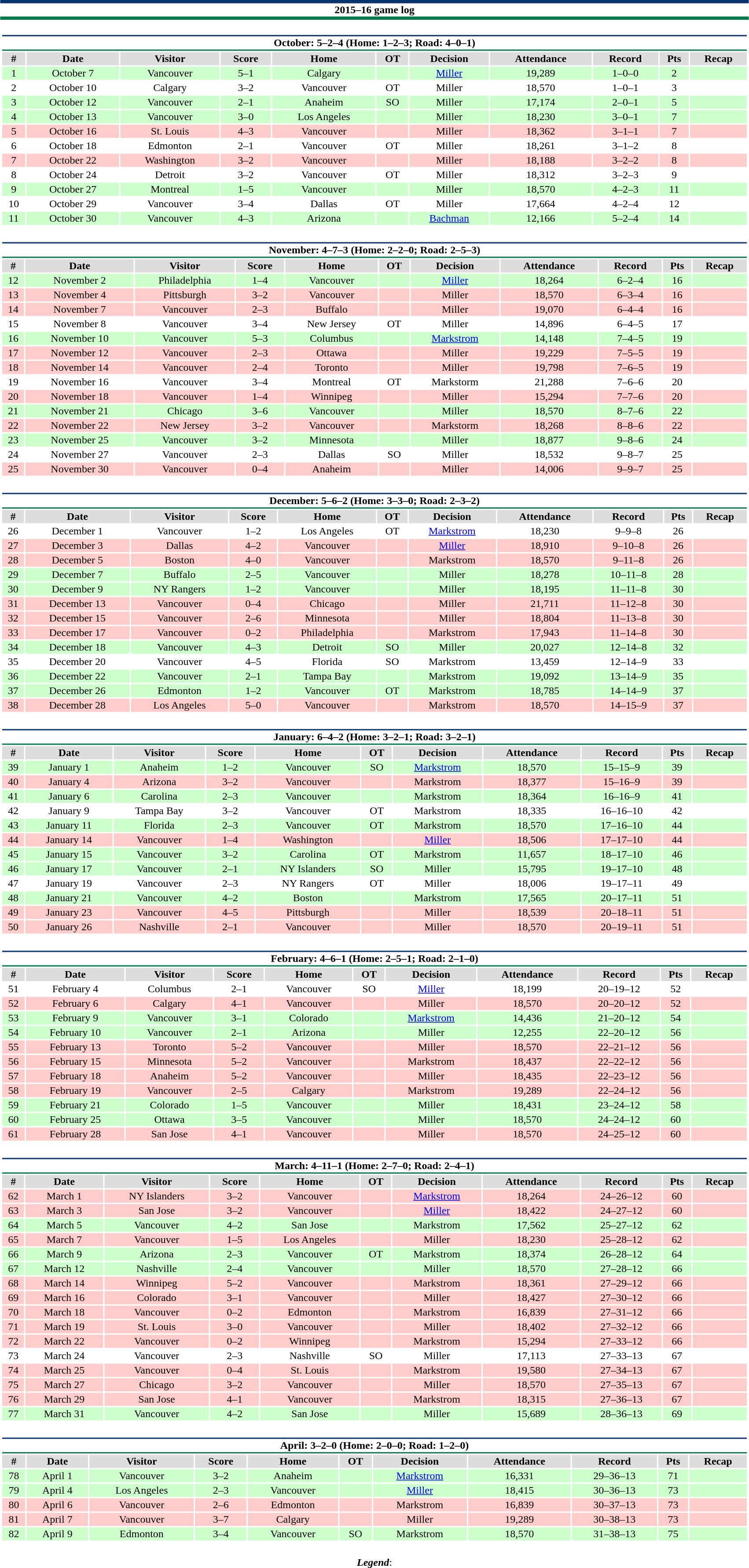<table class="toccolours" style="width:90%; clear:both; margin:1.5em auto; text-align:center;">
<tr>
<th colspan="11" style="background:#fff; border-top:#07346F 5px solid; border-bottom:#047A4A 5px solid;">2015–16 game log</th>
</tr>
<tr>
<td colspan=11><br><table class="toccolours collapsible collapsed" style="width:100%;">
<tr>
<th colspan="11" style="background:#fff; border-top:#07346F 2px solid; border-bottom:#047A4A 2px solid;">October: 5–2–4 (Home: 1–2–3; Road: 4–0–1)</th>
</tr>
<tr style="text-align:center; background:#ddd;">
<th>#</th>
<th>Date</th>
<th>Visitor</th>
<th>Score</th>
<th>Home</th>
<th>OT</th>
<th>Decision</th>
<th>Attendance</th>
<th>Record</th>
<th>Pts</th>
<th>Recap</th>
</tr>
<tr style="text-align:center; background:#cfc;">
<td>1</td>
<td>October 7</td>
<td>Vancouver</td>
<td>5–1</td>
<td>Calgary</td>
<td></td>
<td><a href='#'>Miller</a></td>
<td>19,289</td>
<td>1–0–0</td>
<td>2</td>
<td></td>
</tr>
<tr style="text-align:center; background:#fff;">
<td>2</td>
<td>October 10</td>
<td>Calgary</td>
<td>3–2</td>
<td>Vancouver</td>
<td>OT</td>
<td>Miller</td>
<td>18,570</td>
<td>1–0–1</td>
<td>3</td>
<td></td>
</tr>
<tr style="text-align:center; background:#cfc;">
<td>3</td>
<td>October 12</td>
<td>Vancouver</td>
<td>2–1</td>
<td>Anaheim</td>
<td>SO</td>
<td>Miller</td>
<td>17,174</td>
<td>2–0–1</td>
<td>5</td>
<td></td>
</tr>
<tr style="text-align:center; background:#cfc;">
<td>4</td>
<td>October 13</td>
<td>Vancouver</td>
<td>3–0</td>
<td>Los Angeles</td>
<td></td>
<td>Miller</td>
<td>18,230</td>
<td>3–0–1</td>
<td>7</td>
<td></td>
</tr>
<tr style="text-align:center; background:#fcc;">
<td>5</td>
<td>October 16</td>
<td>St. Louis</td>
<td>4–3</td>
<td>Vancouver</td>
<td></td>
<td>Miller</td>
<td>18,362</td>
<td>3–1–1</td>
<td>7</td>
<td></td>
</tr>
<tr style="text-align:center; background:#fff;">
<td>6</td>
<td>October 18</td>
<td>Edmonton</td>
<td>2–1</td>
<td>Vancouver</td>
<td>OT</td>
<td>Miller</td>
<td>18,261</td>
<td>3–1–2</td>
<td>8</td>
<td></td>
</tr>
<tr style="text-align:center; background:#fcc;">
<td>7</td>
<td>October 22</td>
<td>Washington</td>
<td>3–2</td>
<td>Vancouver</td>
<td></td>
<td>Miller</td>
<td>18,188</td>
<td>3–2–2</td>
<td>8</td>
<td></td>
</tr>
<tr style="text-align:center; background:#fff;">
<td>8</td>
<td>October 24</td>
<td>Detroit</td>
<td>3–2</td>
<td>Vancouver</td>
<td>OT</td>
<td>Miller</td>
<td>18,312</td>
<td>3–2–3</td>
<td>9</td>
<td></td>
</tr>
<tr style="text-align:center; background:#cfc;">
<td>9</td>
<td>October 27</td>
<td>Montreal</td>
<td>1–5</td>
<td>Vancouver</td>
<td></td>
<td>Miller</td>
<td>18,570</td>
<td>4–2–3</td>
<td>11</td>
<td></td>
</tr>
<tr style="text-align:center; background:#fff;">
<td>10</td>
<td>October 29</td>
<td>Vancouver</td>
<td>3–4</td>
<td>Dallas</td>
<td>OT</td>
<td>Miller</td>
<td>17,664</td>
<td>4–2–4</td>
<td>12</td>
<td></td>
</tr>
<tr style="text-align:center; background:#cfc;">
<td>11</td>
<td>October 30</td>
<td>Vancouver</td>
<td>4–3</td>
<td>Arizona</td>
<td></td>
<td><a href='#'>Bachman</a></td>
<td>12,166</td>
<td>5–2–4</td>
<td>14</td>
<td></td>
</tr>
</table>
</td>
</tr>
<tr>
<td colspan=11><br><table class="toccolours collapsible collapsed" style="width:100%;">
<tr>
<th colspan="11" style="background:#fff; border-top:#07346F 2px solid; border-bottom:#047A4A 2px solid;">November: 4–7–3 (Home: 2–2–0; Road: 2–5–3)</th>
</tr>
<tr style="text-align:center; background:#ddd;">
<th>#</th>
<th>Date</th>
<th>Visitor</th>
<th>Score</th>
<th>Home</th>
<th>OT</th>
<th>Decision</th>
<th>Attendance</th>
<th>Record</th>
<th>Pts</th>
<th>Recap</th>
</tr>
<tr style="text-align:center; background:#cfc;">
<td>12</td>
<td>November 2</td>
<td>Philadelphia</td>
<td>1–4</td>
<td>Vancouver</td>
<td></td>
<td><a href='#'>Miller</a></td>
<td>18,264</td>
<td>6–2–4</td>
<td>16</td>
<td></td>
</tr>
<tr style="text-align:center; background:#fcc;">
<td>13</td>
<td>November 4</td>
<td>Pittsburgh</td>
<td>3–2</td>
<td>Vancouver</td>
<td></td>
<td>Miller</td>
<td>18,570</td>
<td>6–3–4</td>
<td>16</td>
<td></td>
</tr>
<tr style="text-align:center; background:#fcc;">
<td>14</td>
<td>November 7</td>
<td>Vancouver</td>
<td>2–3</td>
<td>Buffalo</td>
<td></td>
<td>Miller</td>
<td>19,070</td>
<td>6–4–4</td>
<td>16</td>
<td></td>
</tr>
<tr style="text-align:center; background:#fff;">
<td>15</td>
<td>November 8</td>
<td>Vancouver</td>
<td>3–4</td>
<td>New Jersey</td>
<td>OT</td>
<td>Miller</td>
<td>14,896</td>
<td>6–4–5</td>
<td>17</td>
<td></td>
</tr>
<tr style="text-align:center; background:#cfc;">
<td>16</td>
<td>November 10</td>
<td>Vancouver</td>
<td>5–3</td>
<td>Columbus</td>
<td></td>
<td><a href='#'>Markstrom</a></td>
<td>14,148</td>
<td>7–4–5</td>
<td>19</td>
<td></td>
</tr>
<tr style="text-align:center; background:#fcc;">
<td>17</td>
<td>November 12</td>
<td>Vancouver</td>
<td>2–3</td>
<td>Ottawa</td>
<td></td>
<td>Miller</td>
<td>19,229</td>
<td>7–5–5</td>
<td>19</td>
<td></td>
</tr>
<tr style="text-align:center; background:#fcc;">
<td>18</td>
<td>November 14</td>
<td>Vancouver</td>
<td>2–4</td>
<td>Toronto</td>
<td></td>
<td>Miller</td>
<td>19,798</td>
<td>7–6–5</td>
<td>19</td>
<td></td>
</tr>
<tr style="text-align:center; background:#fff;">
<td>19</td>
<td>November 16</td>
<td>Vancouver</td>
<td>3–4</td>
<td>Montreal</td>
<td>OT</td>
<td>Markstorm</td>
<td>21,288</td>
<td>7–6–6</td>
<td>20</td>
<td></td>
</tr>
<tr style="text-align:center; background:#fcc;">
<td>20</td>
<td>November 18</td>
<td>Vancouver</td>
<td>1–4</td>
<td>Winnipeg</td>
<td></td>
<td>Miller</td>
<td>15,294</td>
<td>7–7–6</td>
<td>20</td>
<td></td>
</tr>
<tr style="text-align:center; background:#cfc;">
<td>21</td>
<td>November 21</td>
<td>Chicago</td>
<td>3–6</td>
<td>Vancouver</td>
<td></td>
<td>Miller</td>
<td>18,570</td>
<td>8–7–6</td>
<td>22</td>
<td></td>
</tr>
<tr style="text-align:center; background:#fcc;">
<td>22</td>
<td>November 22</td>
<td>New Jersey</td>
<td>3–2</td>
<td>Vancouver</td>
<td></td>
<td>Markstorm</td>
<td>18,268</td>
<td>8–8–6</td>
<td>22</td>
<td></td>
</tr>
<tr style="text-align:center; background:#cfc;">
<td>23</td>
<td>November 25</td>
<td>Vancouver</td>
<td>3–2</td>
<td>Minnesota</td>
<td></td>
<td>Miller</td>
<td>18,877</td>
<td>9–8–6</td>
<td>24</td>
<td></td>
</tr>
<tr style="text-align:center; background:#fff;">
<td>24</td>
<td>November 27</td>
<td>Vancouver</td>
<td>2–3</td>
<td>Dallas</td>
<td>SO</td>
<td>Miller</td>
<td>18,532</td>
<td>9–8–7</td>
<td>25</td>
<td></td>
</tr>
<tr style="text-align:center; background:#fcc;">
<td>25</td>
<td>November 30</td>
<td>Vancouver</td>
<td>0–4</td>
<td>Anaheim</td>
<td></td>
<td>Miller</td>
<td>14,006</td>
<td>9–9–7</td>
<td>25</td>
<td></td>
</tr>
</table>
</td>
</tr>
<tr>
<td colspan=11><br><table class="toccolours collapsible collapsed" style="width:100%;">
<tr>
<th colspan="11" style="background:#fff; border-top:#07346F 2px solid; border-bottom:#047A4A 2px solid;">December: 5–6–2 (Home: 3–3–0; Road: 2–3–2)</th>
</tr>
<tr style="text-align:center; background:#ddd;">
<th>#</th>
<th>Date</th>
<th>Visitor</th>
<th>Score</th>
<th>Home</th>
<th>OT</th>
<th>Decision</th>
<th>Attendance</th>
<th>Record</th>
<th>Pts</th>
<th>Recap</th>
</tr>
<tr style="text-align:center; background:#fff;">
<td>26</td>
<td>December 1</td>
<td>Vancouver</td>
<td>1–2</td>
<td>Los Angeles</td>
<td>OT</td>
<td><a href='#'>Markstrom</a></td>
<td>18,230</td>
<td>9–9–8</td>
<td>26</td>
<td></td>
</tr>
<tr style="text-align:center;background:#fcc;">
<td>27</td>
<td>December 3</td>
<td>Dallas</td>
<td>4–2</td>
<td>Vancouver</td>
<td></td>
<td><a href='#'>Miller</a></td>
<td>18,910</td>
<td>9–10–8</td>
<td>26</td>
<td></td>
</tr>
<tr style="text-align:center;background:#fcc;">
<td>28</td>
<td>December 5</td>
<td>Boston</td>
<td>4–0</td>
<td>Vancouver</td>
<td></td>
<td>Markstrom</td>
<td>18,570</td>
<td>9–11–8</td>
<td>26</td>
<td></td>
</tr>
<tr style="text-align:center;background:#cfc;">
<td>29</td>
<td>December 7</td>
<td>Buffalo</td>
<td>2–5</td>
<td>Vancouver</td>
<td></td>
<td>Miller</td>
<td>18,278</td>
<td>10–11–8</td>
<td>28</td>
<td></td>
</tr>
<tr style="text-align:center;background:#cfc;">
<td>30</td>
<td>December 9</td>
<td>NY Rangers</td>
<td>1–2</td>
<td>Vancouver</td>
<td></td>
<td>Miller</td>
<td>18,195</td>
<td>11–11–8</td>
<td>30</td>
<td></td>
</tr>
<tr style="text-align:center;background:#fcc;">
<td>31</td>
<td>December 13</td>
<td>Vancouver</td>
<td>0–4</td>
<td>Chicago</td>
<td></td>
<td>Miller</td>
<td>21,711</td>
<td>11–12–8</td>
<td>30</td>
<td></td>
</tr>
<tr style="text-align:center;background:#fcc;">
<td>32</td>
<td>December 15</td>
<td>Vancouver</td>
<td>2–6</td>
<td>Minnesota</td>
<td></td>
<td>Miller</td>
<td>18,804</td>
<td>11–13–8</td>
<td>30</td>
<td></td>
</tr>
<tr style="text-align:center;background:#fcc;">
<td>33</td>
<td>December 17</td>
<td>Vancouver</td>
<td>0–2</td>
<td>Philadelphia</td>
<td></td>
<td>Markstrom</td>
<td>17,943</td>
<td>11–14–8</td>
<td>30</td>
<td></td>
</tr>
<tr style="text-align:center;background:#cfc;">
<td>34</td>
<td>December 18</td>
<td>Vancouver</td>
<td>4–3</td>
<td>Detroit</td>
<td>SO</td>
<td>Miller</td>
<td>20,027</td>
<td>12–14–8</td>
<td>32</td>
<td></td>
</tr>
<tr style="text-align:center; background:#fff;">
<td>35</td>
<td>December 20</td>
<td>Vancouver</td>
<td>4–5</td>
<td>Florida</td>
<td>SO</td>
<td>Markstrom</td>
<td>13,459</td>
<td>12–14–9</td>
<td>33</td>
<td></td>
</tr>
<tr style="text-align:center;background:#cfc;">
<td>36</td>
<td>December 22</td>
<td>Vancouver</td>
<td>2–1</td>
<td>Tampa Bay</td>
<td></td>
<td>Markstrom</td>
<td>19,092</td>
<td>13–14–9</td>
<td>35</td>
<td></td>
</tr>
<tr style="text-align:center;background:#cfc;">
<td>37</td>
<td>December 26</td>
<td>Edmonton</td>
<td>1–2</td>
<td>Vancouver</td>
<td>OT</td>
<td>Markstrom</td>
<td>18,785</td>
<td>14–14–9</td>
<td>37</td>
<td></td>
</tr>
<tr style="text-align:center;background:#fcc;">
<td>38</td>
<td>December 28</td>
<td>Los Angeles</td>
<td>5–0</td>
<td>Vancouver</td>
<td></td>
<td>Markstrom</td>
<td>18,570</td>
<td>14–15–9</td>
<td>37</td>
<td></td>
</tr>
</table>
</td>
</tr>
<tr>
<td colspan=11><br><table class="toccolours collapsible collapsed" style="width:100%;">
<tr>
<th colspan="11" style="background:#fff; border-top:#07346F 2px solid; border-bottom:#047A4A 2px solid;">January: 6–4–2 (Home: 3–2–1; Road: 3–2–1)</th>
</tr>
<tr style="text-align:center; background:#ddd;">
<th>#</th>
<th>Date</th>
<th>Visitor</th>
<th>Score</th>
<th>Home</th>
<th>OT</th>
<th>Decision</th>
<th>Attendance</th>
<th>Record</th>
<th>Pts</th>
<th>Recap</th>
</tr>
<tr style="text-align:center;background:#cfc;">
<td>39</td>
<td>January 1</td>
<td>Anaheim</td>
<td>1–2</td>
<td>Vancouver</td>
<td>SO</td>
<td><a href='#'>Markstrom</a></td>
<td>18,570</td>
<td>15–15–9</td>
<td>39</td>
<td></td>
</tr>
<tr style="text-align:center;background:#fcc;">
<td>40</td>
<td>January 4</td>
<td>Arizona</td>
<td>3–2</td>
<td>Vancouver</td>
<td></td>
<td>Markstrom</td>
<td>18,377</td>
<td>15–16–9</td>
<td>39</td>
<td></td>
</tr>
<tr style="text-align:center;background:#cfc;">
<td>41</td>
<td>January 6</td>
<td>Carolina</td>
<td>2–3</td>
<td>Vancouver</td>
<td></td>
<td>Markstrom</td>
<td>18,364</td>
<td>16–16–9</td>
<td>41</td>
<td></td>
</tr>
<tr style="text-align:center; background:#fff;">
<td>42</td>
<td>January 9</td>
<td>Tampa Bay</td>
<td>3–2</td>
<td>Vancouver</td>
<td>OT</td>
<td>Markstrom</td>
<td>18,335</td>
<td>16–16–10</td>
<td>42</td>
<td></td>
</tr>
<tr style="text-align:center;background:#cfc;">
<td>43</td>
<td>January 11</td>
<td>Florida</td>
<td>2–3</td>
<td>Vancouver</td>
<td>OT</td>
<td>Markstrom</td>
<td>18,570</td>
<td>17–16–10</td>
<td>44</td>
<td></td>
</tr>
<tr style="text-align:center;background:#fcc;">
<td>44</td>
<td>January 14</td>
<td>Vancouver</td>
<td>1–4</td>
<td>Washington</td>
<td></td>
<td><a href='#'>Miller</a></td>
<td>18,506</td>
<td>17–17–10</td>
<td>44</td>
<td></td>
</tr>
<tr style="text-align:center;background:#cfc;">
<td>45</td>
<td>January 15</td>
<td>Vancouver</td>
<td>3–2</td>
<td>Carolina</td>
<td>OT</td>
<td>Markstrom</td>
<td>11,657</td>
<td>18–17–10</td>
<td>46</td>
<td></td>
</tr>
<tr style="text-align:center;background:#cfc;">
<td>46</td>
<td>January 17</td>
<td>Vancouver</td>
<td>2–1</td>
<td>NY Islanders</td>
<td>SO</td>
<td>Miller</td>
<td>15,795</td>
<td>19–17–10</td>
<td>48</td>
<td></td>
</tr>
<tr style="text-align:center; background:#fff;">
<td>47</td>
<td>January 19</td>
<td>Vancouver</td>
<td>2–3</td>
<td>NY Rangers</td>
<td>OT</td>
<td>Miller</td>
<td>18,006</td>
<td>19–17–11</td>
<td>49</td>
<td></td>
</tr>
<tr style="text-align:center;background:#cfc;">
<td>48</td>
<td>January 21</td>
<td>Vancouver</td>
<td>4–2</td>
<td>Boston</td>
<td></td>
<td>Markstrom</td>
<td>17,565</td>
<td>20–17–11</td>
<td>51</td>
<td></td>
</tr>
<tr style="text-align:center;background:#fcc;">
<td>49</td>
<td>January 23</td>
<td>Vancouver</td>
<td>4–5</td>
<td>Pittsburgh</td>
<td></td>
<td>Miller</td>
<td>18,539</td>
<td>20–18–11</td>
<td>51</td>
<td></td>
</tr>
<tr style="text-align:center;background:#fcc;">
<td>50</td>
<td>January 26</td>
<td>Nashville</td>
<td>2–1</td>
<td>Vancouver</td>
<td></td>
<td>Miller</td>
<td>18,570</td>
<td>20–19–11</td>
<td>51</td>
<td></td>
</tr>
</table>
</td>
</tr>
<tr>
<td colspan=11><br><table class="toccolours collapsible collapsed" style="width:100%;">
<tr>
<th colspan="11" style="background:#fff; border-top:#07346F 2px solid; border-bottom:#047A4A 2px solid;">February: 4–6–1 (Home: 2–5–1; Road: 2–1–0)</th>
</tr>
<tr style="text-align:center; background:#ddd;">
<th>#</th>
<th>Date</th>
<th>Visitor</th>
<th>Score</th>
<th>Home</th>
<th>OT</th>
<th>Decision</th>
<th>Attendance</th>
<th>Record</th>
<th>Pts</th>
<th>Recap</th>
</tr>
<tr style="text-align:center; background:#fff;">
<td>51</td>
<td>February 4</td>
<td>Columbus</td>
<td>2–1</td>
<td>Vancouver</td>
<td>SO</td>
<td><a href='#'>Miller</a></td>
<td>18,199</td>
<td>20–19–12</td>
<td>52</td>
<td></td>
</tr>
<tr style="text-align:center;background:#fcc;">
<td>52</td>
<td>February 6</td>
<td>Calgary</td>
<td>4–1</td>
<td>Vancouver</td>
<td></td>
<td>Miller</td>
<td>18,570</td>
<td>20–20–12</td>
<td>52</td>
<td></td>
</tr>
<tr style="text-align:center;background:#cfc;">
<td>53</td>
<td>February 9</td>
<td>Vancouver</td>
<td>3–1</td>
<td>Colorado</td>
<td></td>
<td><a href='#'>Markstrom</a></td>
<td>14,436</td>
<td>21–20–12</td>
<td>54</td>
<td></td>
</tr>
<tr style="text-align:center;background:#cfc;">
<td>54</td>
<td>February 10</td>
<td>Vancouver</td>
<td>2–1</td>
<td>Arizona</td>
<td></td>
<td>Miller</td>
<td>12,255</td>
<td>22–20–12</td>
<td>56</td>
<td></td>
</tr>
<tr style="text-align:center;background:#fcc;">
<td>55</td>
<td>February 13</td>
<td>Toronto</td>
<td>5–2</td>
<td>Vancouver</td>
<td></td>
<td>Miller</td>
<td>18,570</td>
<td>22–21–12</td>
<td>56</td>
<td></td>
</tr>
<tr style="text-align:center;background:#fcc;">
<td>56</td>
<td>February 15</td>
<td>Minnesota</td>
<td>5–2</td>
<td>Vancouver</td>
<td></td>
<td>Markstrom</td>
<td>18,437</td>
<td>22–22–12</td>
<td>56</td>
<td></td>
</tr>
<tr style="text-align:center;background:#fcc;">
<td>57</td>
<td>February 18</td>
<td>Anaheim</td>
<td>5–2</td>
<td>Vancouver</td>
<td></td>
<td>Miller</td>
<td>18,435</td>
<td>22–23–12</td>
<td>56</td>
<td></td>
</tr>
<tr style="text-align:center; background:#fcc;">
<td>58</td>
<td>February 19</td>
<td>Vancouver</td>
<td>2–5</td>
<td>Calgary</td>
<td></td>
<td>Markstrom</td>
<td>19,289</td>
<td>22–24–12</td>
<td>56</td>
<td></td>
</tr>
<tr style="text-align:center; background:#cfc;">
<td>59</td>
<td>February 21</td>
<td>Colorado</td>
<td>1–5</td>
<td>Vancouver</td>
<td></td>
<td>Miller</td>
<td>18,431</td>
<td>23–24–12</td>
<td>58</td>
<td></td>
</tr>
<tr style="text-align:center; background:#cfc;">
<td>60</td>
<td>February 25</td>
<td>Ottawa</td>
<td>3–5</td>
<td>Vancouver</td>
<td></td>
<td>Miller</td>
<td>18,570</td>
<td>24–24–12</td>
<td>60</td>
<td></td>
</tr>
<tr style="text-align:center; background:#fcc;">
<td>61</td>
<td>February 28</td>
<td>San Jose</td>
<td>4–1</td>
<td>Vancouver</td>
<td></td>
<td>Miller</td>
<td>18,570</td>
<td>24–25–12</td>
<td>60</td>
<td></td>
</tr>
</table>
</td>
</tr>
<tr>
<td colspan=11><br><table class="toccolours collapsible collapsed" style="width:100%;">
<tr>
<th colspan="11" style="background:#fff; border-top:#07346F 2px solid; border-bottom:#047A4A 2px solid;">March: 4–11–1 (Home: 2–7–0; Road: 2–4–1)</th>
</tr>
<tr style="text-align:center; background:#ddd;">
<th>#</th>
<th>Date</th>
<th>Visitor</th>
<th>Score</th>
<th>Home</th>
<th>OT</th>
<th>Decision</th>
<th>Attendance</th>
<th>Record</th>
<th>Pts</th>
<th>Recap</th>
</tr>
<tr style="text-align:center; background:#fcc;">
<td>62</td>
<td>March 1</td>
<td>NY Islanders</td>
<td>3–2</td>
<td>Vancouver</td>
<td></td>
<td><a href='#'>Markstrom</a></td>
<td>18,264</td>
<td>24–26–12</td>
<td>60</td>
<td></td>
</tr>
<tr style="text-align:center; background:#fcc;">
<td>63</td>
<td>March 3</td>
<td>San Jose</td>
<td>3–2</td>
<td>Vancouver</td>
<td></td>
<td><a href='#'>Miller</a></td>
<td>18,422</td>
<td>24–27–12</td>
<td>60</td>
<td></td>
</tr>
<tr style="text-align:center; background:#cfc;">
<td>64</td>
<td>March 5</td>
<td>Vancouver</td>
<td>4–2</td>
<td>San Jose</td>
<td></td>
<td>Markstrom</td>
<td>17,562</td>
<td>25–27–12</td>
<td>62</td>
<td></td>
</tr>
<tr style="text-align:center; background:#fcc;">
<td>65</td>
<td>March 7</td>
<td>Vancouver</td>
<td>1–5</td>
<td>Los Angeles</td>
<td></td>
<td>Miller</td>
<td>18,230</td>
<td>25–28–12</td>
<td>62</td>
<td></td>
</tr>
<tr style="text-align:center; background:#cfc;">
<td>66</td>
<td>March 9</td>
<td>Arizona</td>
<td>2–3</td>
<td>Vancouver</td>
<td>OT</td>
<td>Markstrom</td>
<td>18,374</td>
<td>26–28–12</td>
<td>64</td>
<td></td>
</tr>
<tr style="text-align:center; background:#cfc;">
<td>67</td>
<td>March 12</td>
<td>Nashville</td>
<td>2–4</td>
<td>Vancouver</td>
<td></td>
<td>Miller</td>
<td>18,570</td>
<td>27–28–12</td>
<td>66</td>
<td></td>
</tr>
<tr style="text-align:center; background:#fcc;">
<td>68</td>
<td>March 14</td>
<td>Winnipeg</td>
<td>5–2</td>
<td>Vancouver</td>
<td></td>
<td>Markstrom</td>
<td>18,361</td>
<td>27–29–12</td>
<td>66</td>
<td></td>
</tr>
<tr style="text-align:center; background:#fcc;">
<td>69</td>
<td>March 16</td>
<td>Colorado</td>
<td>3–1</td>
<td>Vancouver</td>
<td></td>
<td>Miller</td>
<td>18,427</td>
<td>27–30–12</td>
<td>66</td>
<td></td>
</tr>
<tr style="text-align:center; background:#fcc;">
<td>70</td>
<td>March 18</td>
<td>Vancouver</td>
<td>0–2</td>
<td>Edmonton</td>
<td></td>
<td>Markstrom</td>
<td>16,839</td>
<td>27–31–12</td>
<td>66</td>
<td></td>
</tr>
<tr style="text-align:center; background:#fcc;">
<td>71</td>
<td>March 19</td>
<td>St. Louis</td>
<td>3–0</td>
<td>Vancouver</td>
<td></td>
<td>Miller</td>
<td>18,402</td>
<td>27–32–12</td>
<td>66</td>
<td></td>
</tr>
<tr style="text-align:center; background:#fcc;">
<td>72</td>
<td>March 22</td>
<td>Vancouver</td>
<td>0–2</td>
<td>Winnipeg</td>
<td></td>
<td>Markstrom</td>
<td>15,294</td>
<td>27–33–12</td>
<td>66</td>
<td></td>
</tr>
<tr style="text-align:center; background:#fff;">
<td>73</td>
<td>March 24</td>
<td>Vancouver</td>
<td>2–3</td>
<td>Nashville</td>
<td>SO</td>
<td>Miller</td>
<td>17,113</td>
<td>27–33–13</td>
<td>67</td>
<td></td>
</tr>
<tr style="text-align:center; background:#fcc;">
<td>74</td>
<td>March 25</td>
<td>Vancouver</td>
<td>0–4</td>
<td>St. Louis</td>
<td></td>
<td>Markstrom</td>
<td>19,580</td>
<td>27–34–13</td>
<td>67</td>
<td></td>
</tr>
<tr style="text-align:center; background:#fcc;">
<td>75</td>
<td>March 27</td>
<td>Chicago</td>
<td>3–2</td>
<td>Vancouver</td>
<td></td>
<td>Miller</td>
<td>18,570</td>
<td>27–35–13</td>
<td>67</td>
<td></td>
</tr>
<tr style="text-align:center; background:#fcc;">
<td>76</td>
<td>March 29</td>
<td>San Jose</td>
<td>4–1</td>
<td>Vancouver</td>
<td></td>
<td>Markstrom</td>
<td>18,315</td>
<td>27–36–13</td>
<td>67</td>
<td></td>
</tr>
<tr style="text-align:center; background:#cfc;">
<td>77</td>
<td>March 31</td>
<td>Vancouver</td>
<td>4–2</td>
<td>San Jose</td>
<td></td>
<td>Miller</td>
<td>15,689</td>
<td>28–36–13</td>
<td>69</td>
<td></td>
</tr>
</table>
</td>
</tr>
<tr>
<td colspan=11><br><table class="toccolours collapsible collapsed" style="width:100%;">
<tr>
<th colspan="11" style="background:#fff; border-top:#07346F 2px solid; border-bottom:#047A4A 2px solid;">April: 3–2–0 (Home: 2–0–0; Road: 1–2–0)</th>
</tr>
<tr style="text-align:center; background:#ddd;">
<th>#</th>
<th>Date</th>
<th>Visitor</th>
<th>Score</th>
<th>Home</th>
<th>OT</th>
<th>Decision</th>
<th>Attendance</th>
<th>Record</th>
<th>Pts</th>
<th>Recap</th>
</tr>
<tr style="text-align:center; background:#cfc;">
<td>78</td>
<td>April 1</td>
<td>Vancouver</td>
<td>3–2</td>
<td>Anaheim</td>
<td></td>
<td><a href='#'>Markstrom</a></td>
<td>16,331</td>
<td>29–36–13</td>
<td>71</td>
<td></td>
</tr>
<tr style="text-align:center; background:#cfc;">
<td>79</td>
<td>April 4</td>
<td>Los Angeles</td>
<td>2–3</td>
<td>Vancouver</td>
<td></td>
<td><a href='#'>Miller</a></td>
<td>18,415</td>
<td>30–36–13</td>
<td>73</td>
<td></td>
</tr>
<tr style="text-align:center; background:#fcc;">
<td>80</td>
<td>April 6</td>
<td>Vancouver</td>
<td>2–6</td>
<td>Edmonton</td>
<td></td>
<td>Markstrom</td>
<td>16,839</td>
<td>30–37–13</td>
<td>73</td>
<td></td>
</tr>
<tr style="text-align:center; background:#fcc;">
<td>81</td>
<td>April 7</td>
<td>Vancouver</td>
<td>3–7</td>
<td>Calgary</td>
<td></td>
<td>Miller</td>
<td>19,289</td>
<td>30–38–13</td>
<td>73</td>
<td></td>
</tr>
<tr style="text-align:center; background:#cfc;">
<td>82</td>
<td>April 9</td>
<td>Edmonton</td>
<td>3–4</td>
<td>Vancouver</td>
<td>SO</td>
<td>Markstrom</td>
<td>18,570</td>
<td>31–38–13</td>
<td>75</td>
<td></td>
</tr>
</table>
</td>
</tr>
<tr>
<td colspan="11" style="text-align:center;"><br><strong><em>Legend</em></strong>:


</td>
</tr>
</table>
